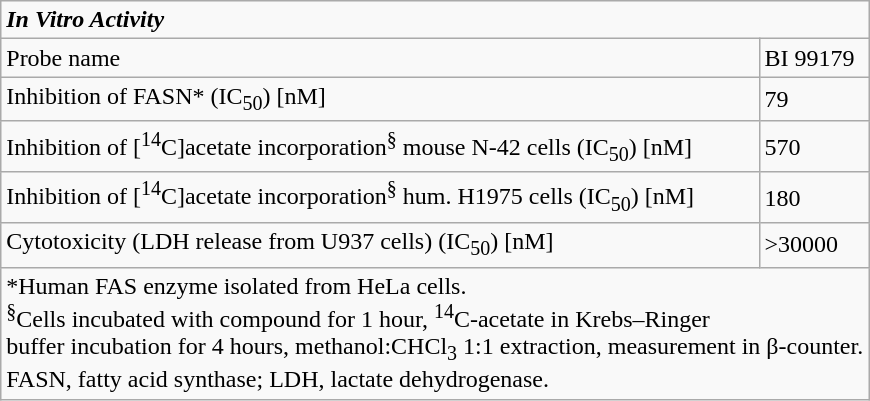<table class="wikitable">
<tr>
<td colspan="2"><strong><em>In Vitro<em> Activity<strong></td>
</tr>
<tr>
<td>Probe name</td>
<td>BI  99179</td>
</tr>
<tr>
<td>Inhibition of FASN* (IC<sub>50</sub>)  [nM]</td>
<td>79</td>
</tr>
<tr>
<td>Inhibition of [<sup>14</sup>C]acetate  incorporation<sup>§</sup> mouse N-42 cells (IC<sub>50</sub>)  [nM]</td>
<td>570</td>
</tr>
<tr>
<td>Inhibition of [<sup>14</sup>C]acetate  incorporation<sup>§</sup> hum. H1975 cells (IC<sub>50</sub>) [nM]</td>
<td>180</td>
</tr>
<tr>
<td>Cytotoxicity (LDH release from U937 cells)  (IC<sub>50</sub>) [nM]</td>
<td>>30000</td>
</tr>
<tr>
<td colspan="2">*Human  FAS enzyme isolated from HeLa cells.<br><sup>§</sup>Cells incubated with  compound for 1 hour, <sup>14</sup>C-acetate in Krebs–Ringer<br>buffer incubation for 4 hours, methanol:CHCl<sub>3</sub> 1:1 extraction, measurement in β-counter.<br>FASN,  fatty acid synthase; LDH, lactate dehydrogenase.</td>
</tr>
</table>
